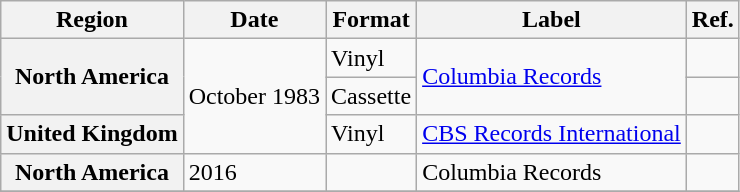<table class="wikitable plainrowheaders">
<tr>
<th scope="col">Region</th>
<th scope="col">Date</th>
<th scope="col">Format</th>
<th scope="col">Label</th>
<th scope="col">Ref.</th>
</tr>
<tr>
<th scope="row" rowspan="2">North America</th>
<td rowspan="3">October 1983</td>
<td>Vinyl</td>
<td rowspan="2"><a href='#'>Columbia Records</a></td>
<td></td>
</tr>
<tr>
<td>Cassette</td>
<td></td>
</tr>
<tr>
<th scope="row">United Kingdom</th>
<td>Vinyl</td>
<td><a href='#'>CBS Records International</a></td>
<td></td>
</tr>
<tr>
<th scope="row">North America</th>
<td>2016</td>
<td></td>
<td>Columbia Records</td>
<td></td>
</tr>
<tr>
</tr>
</table>
